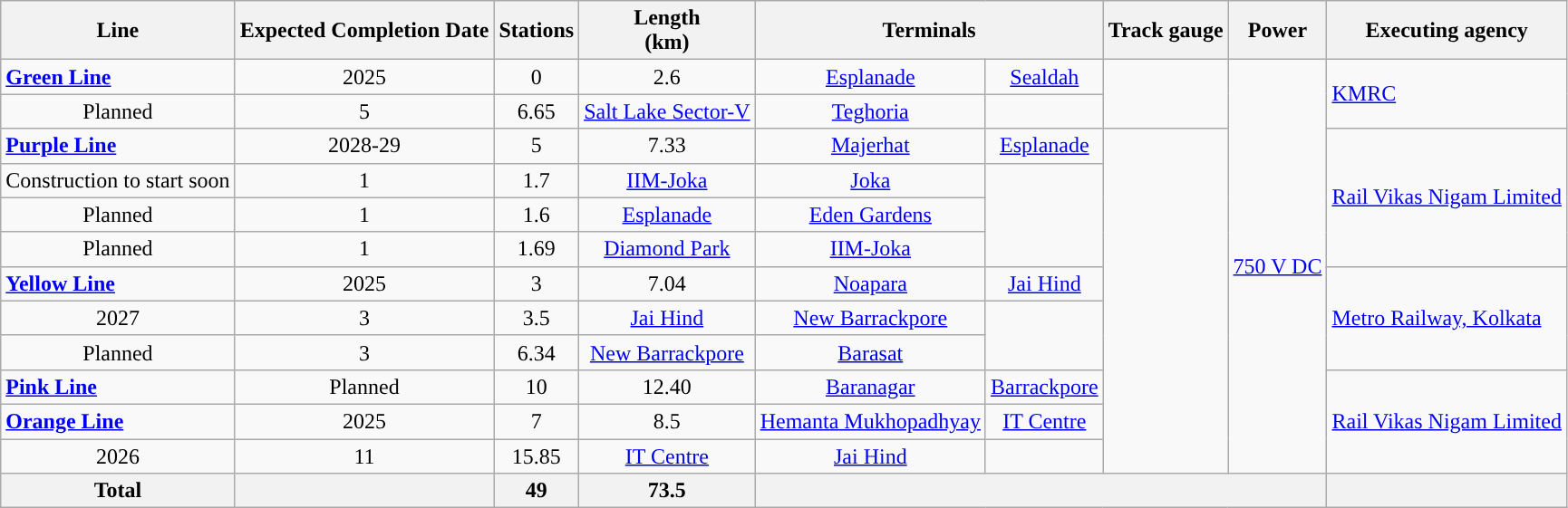<table class="wikitable sortable">
<tr>
<th>Line</th>
<th>Expected Completion Date</th>
<th>Stations</th>
<th>Length<br>(km)</th>
<th colspan=2>Terminals</th>
<th>Track gauge</th>
<th>Power</th>
<th>Executing agency</th>
</tr>
<tr>
<td style="background:#"><strong><a href='#'><span>Green Line</span></a></strong></td>
<td style="text-align: center;">2025</td>
<td style="text-align: center;">0</td>
<td style="text-align: center;">2.6</td>
<td style="text-align: center;"><a href='#'>Esplanade</a></td>
<td style="text-align: center;"><a href='#'>Sealdah</a></td>
<td rowspan=2></td>
<td rowspan=12><a href='#'>750 V DC</a></td>
<td rowspan=2><a href='#'>KMRC</a></td>
</tr>
<tr>
<td style="text-align: center;">Planned</td>
<td style="text-align: center;">5</td>
<td style="text-align: center;">6.65</td>
<td style="text-align: center;"><a href='#'>Salt Lake Sector-V</a></td>
<td style="text-align: center;"><a href='#'>Teghoria</a></td>
</tr>
<tr>
<td style="background:#"><strong><a href='#'><span>Purple Line</span></a></strong></td>
<td style="text-align: center;">2028-29</td>
<td style="text-align: center;">5</td>
<td style="text-align: center;">7.33</td>
<td style="text-align: center;"><a href='#'>Majerhat</a></td>
<td style="text-align: center;"><a href='#'>Esplanade</a></td>
<td rowspan=10></td>
<td rowspan=4><a href='#'>Rail Vikas Nigam Limited</a></td>
</tr>
<tr>
<td style="text-align: center;">Construction to start soon</td>
<td style="text-align: center;">1</td>
<td style="text-align: center;">1.7</td>
<td style="text-align: center;"><a href='#'>IIM-Joka</a></td>
<td style="text-align: center;"><a href='#'>Joka</a></td>
</tr>
<tr>
<td style="text-align: center;">Planned</td>
<td style="text-align: center;">1</td>
<td style="text-align: center;">1.6</td>
<td style="text-align: center;"><a href='#'>Esplanade</a></td>
<td style="text-align: center;"><a href='#'>Eden Gardens</a></td>
</tr>
<tr>
<td style="text-align: center;">Planned</td>
<td style="text-align: center;">1</td>
<td style="text-align: center;">1.69</td>
<td style="text-align: center;"><a href='#'>Diamond Park</a></td>
<td style="text-align: center;"><a href='#'>IIM-Joka</a></td>
</tr>
<tr>
<td style="background:#"><strong><a href='#'><span>Yellow Line</span></a></strong></td>
<td style="text-align:center;">2025</td>
<td style="text-align:center;">3</td>
<td style="text-align:center;">7.04</td>
<td style="text-align: center;"><a href='#'>Noapara</a></td>
<td style="text-align: center;"><a href='#'>Jai Hind</a></td>
<td rowspan="3" style="text-align: left;"><a href='#'>Metro Railway, Kolkata</a></td>
</tr>
<tr>
<td style="text-align:center;">2027</td>
<td style="text-align:center;">3</td>
<td style="text-align:center;">3.5</td>
<td style="text-align: center;"><a href='#'>Jai Hind</a></td>
<td style="text-align: center;"><a href='#'>New Barrackpore</a></td>
</tr>
<tr>
<td style="text-align:center;">Planned</td>
<td style="text-align:center;">3</td>
<td style="text-align:center;">6.34</td>
<td style="text-align: center;"><a href='#'>New Barrackpore</a></td>
<td style="text-align: center;"><a href='#'>Barasat</a></td>
</tr>
<tr>
<td style="background:#"><strong><a href='#'><span>Pink Line</span></a></strong></td>
<td style="text-align:center;">Planned</td>
<td style="text-align:center;">10</td>
<td style="text-align:center;">12.40</td>
<td style="text-align: center;"><a href='#'>Baranagar</a></td>
<td style="text-align: center;"><a href='#'>Barrackpore</a></td>
<td rowspan="3"><a href='#'>Rail Vikas Nigam Limited</a></td>
</tr>
<tr>
<td style="background:#"><strong><a href='#'><span>Orange Line</span></a></strong></td>
<td style="text-align:center;">2025</td>
<td style="text-align:center;">7</td>
<td style="text-align:center;">8.5</td>
<td style="text-align: center;"><a href='#'>Hemanta Mukhopadhyay</a></td>
<td style="text-align: center;"><a href='#'>IT Centre</a></td>
</tr>
<tr>
<td style="text-align:center;">2026</td>
<td style="text-align:center;">11</td>
<td style="text-align:center;">15.85</td>
<td style="text-align: center;"><a href='#'>IT Centre</a></td>
<td style="text-align: center;"><a href='#'>Jai Hind</a></td>
</tr>
<tr>
<th>Total</th>
<th style="text-align:center;"></th>
<th style="text-align:center;">49</th>
<th style="text-align:center;">73.5</th>
<th colspan="4"></th>
<th></th>
</tr>
</table>
